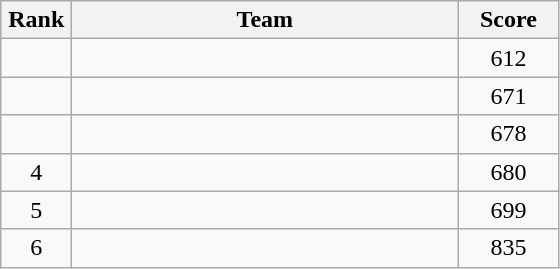<table class=wikitable style="text-align:center">
<tr>
<th width=40>Rank</th>
<th width=250>Team</th>
<th width=60>Score</th>
</tr>
<tr>
<td></td>
<td align=left></td>
<td>612</td>
</tr>
<tr>
<td></td>
<td align=left></td>
<td>671</td>
</tr>
<tr>
<td></td>
<td align=left></td>
<td>678</td>
</tr>
<tr>
<td>4</td>
<td align=left></td>
<td>680</td>
</tr>
<tr>
<td>5</td>
<td align=left></td>
<td>699</td>
</tr>
<tr>
<td>6</td>
<td align=left></td>
<td>835</td>
</tr>
</table>
